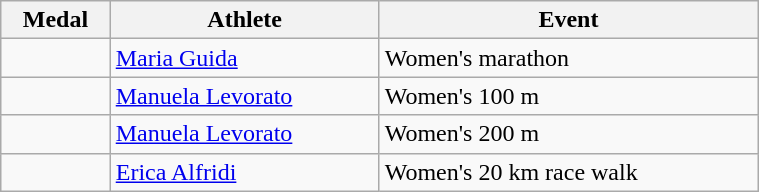<table class="wikitable" style="width:40%; font-size:100%; text-align:left;">
<tr>
<th>Medal</th>
<th>Athlete</th>
<th>Event</th>
</tr>
<tr>
<td align=center></td>
<td><a href='#'>Maria Guida</a></td>
<td>Women's marathon</td>
</tr>
<tr>
<td align=center></td>
<td><a href='#'>Manuela Levorato</a></td>
<td>Women's 100 m</td>
</tr>
<tr>
<td align=center></td>
<td><a href='#'>Manuela Levorato</a></td>
<td>Women's 200 m</td>
</tr>
<tr>
<td align=center></td>
<td><a href='#'>Erica Alfridi</a></td>
<td>Women's 20 km race walk</td>
</tr>
</table>
